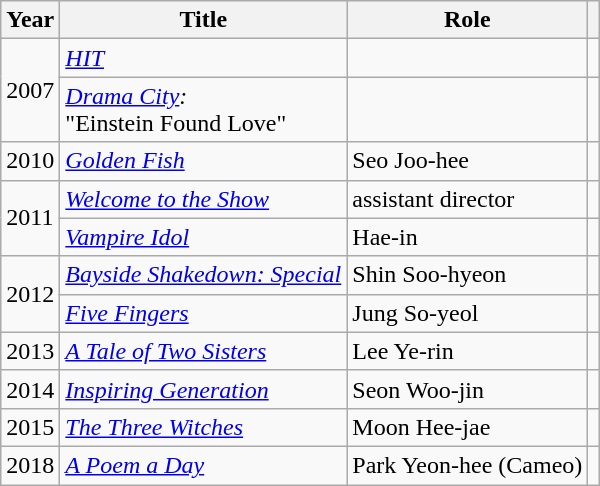<table class="wikitable">
<tr>
<th>Year</th>
<th>Title</th>
<th>Role</th>
<th></th>
</tr>
<tr>
<td rowspan="2">2007</td>
<td><em><a href='#'>HIT</a></em></td>
<td></td>
<td></td>
</tr>
<tr>
<td><em><a href='#'>Drama City</a>:</em><br>"Einstein Found Love"</td>
<td></td>
<td></td>
</tr>
<tr>
<td rowspan=1>2010</td>
<td><em><a href='#'>Golden Fish</a></em></td>
<td>Seo Joo-hee</td>
<td></td>
</tr>
<tr>
<td rowspan=2>2011</td>
<td><em><a href='#'>Welcome to the Show</a></em></td>
<td>assistant director</td>
<td></td>
</tr>
<tr>
<td><em><a href='#'>Vampire Idol</a></em></td>
<td>Hae-in</td>
<td></td>
</tr>
<tr>
<td rowspan="2">2012</td>
<td><em><a href='#'>Bayside Shakedown: Special</a></em></td>
<td>Shin Soo-hyeon</td>
<td></td>
</tr>
<tr>
<td><em><a href='#'>Five Fingers</a></em></td>
<td>Jung So-yeol</td>
<td></td>
</tr>
<tr>
<td rowspan=1>2013</td>
<td><em><a href='#'>A Tale of Two Sisters</a></em></td>
<td>Lee Ye-rin</td>
<td></td>
</tr>
<tr>
<td rowspan=1>2014</td>
<td><em><a href='#'>Inspiring Generation</a></em></td>
<td>Seon Woo-jin</td>
<td></td>
</tr>
<tr>
<td rowspan=1>2015</td>
<td><em><a href='#'>The Three Witches</a></em></td>
<td>Moon Hee-jae</td>
<td></td>
</tr>
<tr>
<td>2018</td>
<td><em><a href='#'>A Poem a Day</a></em></td>
<td>Park Yeon-hee (Cameo)</td>
<td></td>
</tr>
</table>
